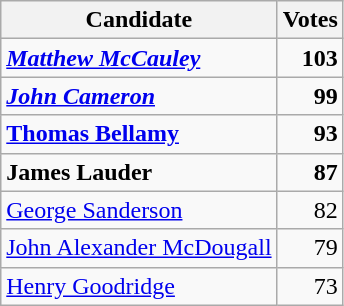<table class="wikitable">
<tr>
<th>Candidate</th>
<th>Votes</th>
</tr>
<tr>
<td><strong><em><a href='#'>Matthew McCauley</a></em></strong></td>
<td align="right"><strong>103</strong></td>
</tr>
<tr>
<td><strong><em><a href='#'>John Cameron</a></em></strong></td>
<td align="right"><strong>99</strong></td>
</tr>
<tr>
<td><strong><a href='#'>Thomas Bellamy</a></strong></td>
<td align="right"><strong>93</strong></td>
</tr>
<tr>
<td><strong>James Lauder</strong></td>
<td align="right"><strong>87</strong></td>
</tr>
<tr>
<td><a href='#'>George Sanderson</a></td>
<td align="right">82</td>
</tr>
<tr>
<td><a href='#'>John Alexander McDougall</a></td>
<td align="right">79</td>
</tr>
<tr>
<td><a href='#'>Henry Goodridge</a></td>
<td align="right">73</td>
</tr>
</table>
